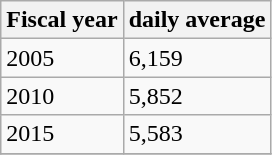<table class="wikitable">
<tr>
<th>Fiscal year</th>
<th>daily average</th>
</tr>
<tr>
<td>2005</td>
<td>6,159</td>
</tr>
<tr>
<td>2010</td>
<td>5,852</td>
</tr>
<tr>
<td>2015</td>
<td>5,583</td>
</tr>
<tr>
</tr>
</table>
